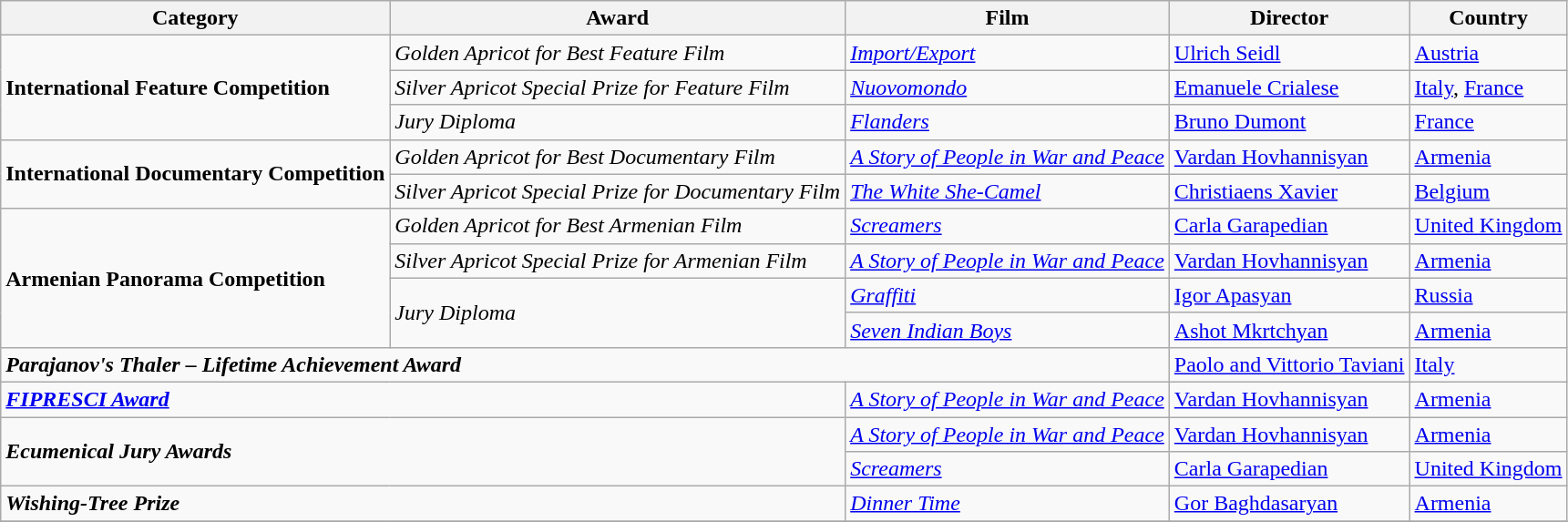<table class="wikitable sortable">
<tr>
<th>Category</th>
<th>Award</th>
<th>Film</th>
<th>Director</th>
<th>Country</th>
</tr>
<tr>
<td rowspan="3"><strong>International Feature Competition</strong></td>
<td><em>Golden Apricot for Best Feature Film</em></td>
<td><em><a href='#'>Import/Export</a></em></td>
<td><a href='#'>Ulrich Seidl</a></td>
<td> <a href='#'>Austria</a></td>
</tr>
<tr>
<td><em>Silver Apricot Special Prize for Feature Film</em></td>
<td><em><a href='#'>Nuovomondo</a></em></td>
<td><a href='#'>Emanuele Crialese</a></td>
<td> <a href='#'>Italy</a>,  <a href='#'>France</a></td>
</tr>
<tr>
<td><em>Jury Diploma</em></td>
<td><em><a href='#'>Flanders</a></em></td>
<td><a href='#'>Bruno Dumont</a></td>
<td> <a href='#'>France</a></td>
</tr>
<tr>
<td rowspan="2"><strong>International Documentary Competition</strong></td>
<td><em>Golden Apricot for Best Documentary Film</em></td>
<td><em><a href='#'>A Story of People in War and Peace</a></em></td>
<td><a href='#'>Vardan Hovhannisyan</a></td>
<td> <a href='#'>Armenia</a></td>
</tr>
<tr>
<td><em>Silver Apricot Special Prize for Documentary Film</em></td>
<td><em><a href='#'>The White She-Camel</a></em></td>
<td><a href='#'>Christiaens Xavier</a></td>
<td> <a href='#'>Belgium</a></td>
</tr>
<tr>
<td rowspan="4"><strong>Armenian Panorama Competition</strong></td>
<td><em>Golden Apricot for Best Armenian Film</em></td>
<td><em><a href='#'>Screamers</a></em></td>
<td><a href='#'>Carla Garapedian</a></td>
<td> <a href='#'>United Kingdom</a></td>
</tr>
<tr>
<td><em>Silver Apricot Special Prize for Armenian Film</em></td>
<td><em><a href='#'>A Story of People in War and Peace</a></em></td>
<td><a href='#'>Vardan Hovhannisyan</a></td>
<td> <a href='#'>Armenia</a></td>
</tr>
<tr>
<td rowspan="2"><em>Jury Diploma</em></td>
<td><em><a href='#'>Graffiti</a></em></td>
<td><a href='#'>Igor Apasyan</a></td>
<td> <a href='#'>Russia</a></td>
</tr>
<tr>
<td><em><a href='#'>Seven Indian Boys</a></em></td>
<td><a href='#'>Ashot Mkrtchyan</a></td>
<td> <a href='#'>Armenia</a></td>
</tr>
<tr>
<td colspan="3"><strong><em>Parajanov's Thaler –  Lifetime Achievement Award</em></strong></td>
<td><a href='#'>Paolo and Vittorio Taviani</a></td>
<td> <a href='#'>Italy</a></td>
</tr>
<tr>
<td colspan="2"><strong><em><a href='#'>FIPRESCI Award</a></em></strong></td>
<td><em><a href='#'>A Story of People in War and Peace</a></em></td>
<td><a href='#'>Vardan Hovhannisyan</a></td>
<td> <a href='#'>Armenia</a></td>
</tr>
<tr>
<td rowspan="2" colspan="2"><strong><em>Ecumenical Jury Awards</em></strong></td>
<td><em><a href='#'>A Story of People in War and Peace</a></em></td>
<td><a href='#'>Vardan Hovhannisyan</a></td>
<td> <a href='#'>Armenia</a></td>
</tr>
<tr>
<td><em><a href='#'>Screamers</a></em></td>
<td><a href='#'>Carla Garapedian</a></td>
<td> <a href='#'>United Kingdom</a></td>
</tr>
<tr>
<td colspan="2"><strong><em>Wishing-Tree Prize</em></strong></td>
<td><em><a href='#'>Dinner Time</a></em></td>
<td><a href='#'>Gor Baghdasaryan</a></td>
<td> <a href='#'>Armenia</a></td>
</tr>
<tr>
</tr>
</table>
